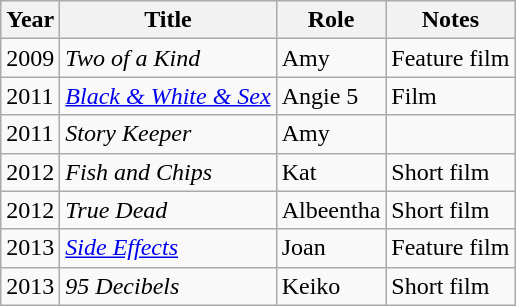<table class="wikitable">
<tr>
<th>Year</th>
<th>Title</th>
<th>Role</th>
<th>Notes</th>
</tr>
<tr>
<td>2009</td>
<td><em>Two of a Kind</em></td>
<td>Amy</td>
<td>Feature film</td>
</tr>
<tr>
<td>2011</td>
<td><em><a href='#'>Black & White & Sex</a></em></td>
<td>Angie 5</td>
<td>Film</td>
</tr>
<tr>
<td>2011</td>
<td><em>Story Keeper</em></td>
<td>Amy</td>
<td></td>
</tr>
<tr>
<td>2012</td>
<td><em>Fish and Chips</em></td>
<td>Kat</td>
<td>Short film</td>
</tr>
<tr>
<td>2012</td>
<td><em>True Dead</em></td>
<td>Albeentha</td>
<td>Short film</td>
</tr>
<tr>
<td>2013</td>
<td><em><a href='#'>Side Effects</a></em></td>
<td>Joan</td>
<td>Feature film</td>
</tr>
<tr>
<td>2013</td>
<td><em>95 Decibels</em></td>
<td>Keiko</td>
<td>Short film</td>
</tr>
</table>
